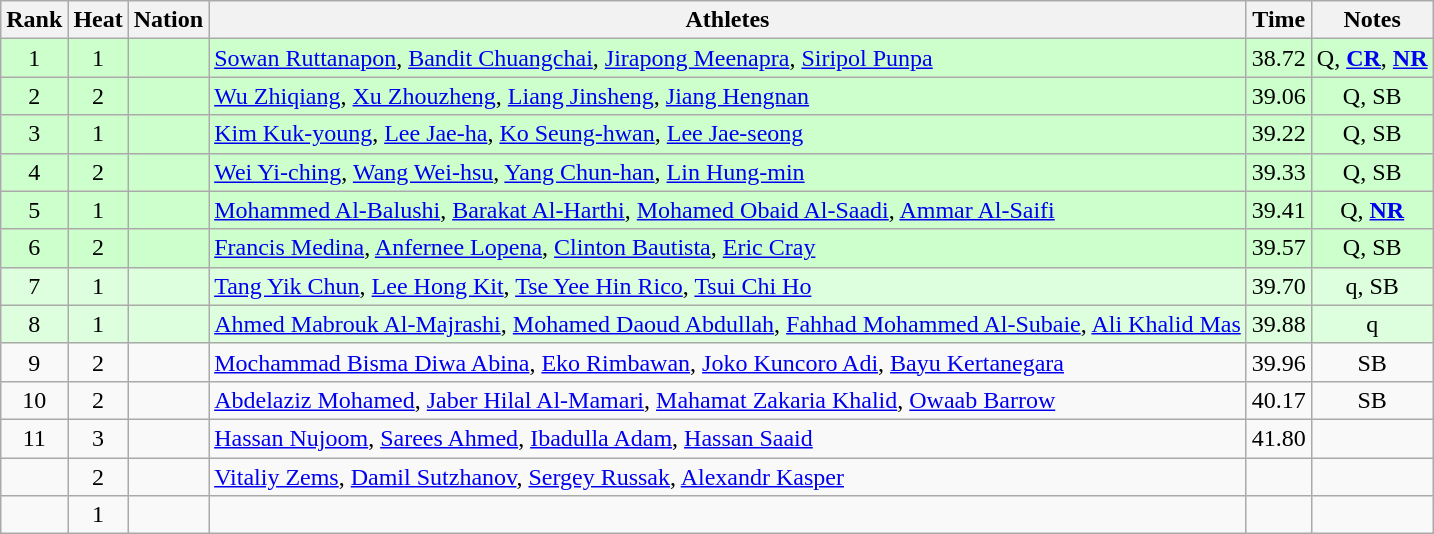<table class="wikitable sortable" style="text-align:center">
<tr>
<th>Rank</th>
<th>Heat</th>
<th>Nation</th>
<th>Athletes</th>
<th>Time</th>
<th>Notes</th>
</tr>
<tr bgcolor=ccffcc>
<td>1</td>
<td>1</td>
<td align=left></td>
<td align=left><a href='#'>Sowan Ruttanapon</a>, <a href='#'>Bandit Chuangchai</a>, <a href='#'>Jirapong Meenapra</a>, <a href='#'>Siripol Punpa</a></td>
<td>38.72</td>
<td>Q, <strong><a href='#'>CR</a></strong>, <strong><a href='#'>NR</a></strong></td>
</tr>
<tr bgcolor=ccffcc>
<td>2</td>
<td>2</td>
<td align=left></td>
<td align=left><a href='#'>Wu Zhiqiang</a>, <a href='#'>Xu Zhouzheng</a>, <a href='#'>Liang Jinsheng</a>, <a href='#'>Jiang Hengnan</a></td>
<td>39.06</td>
<td>Q, SB</td>
</tr>
<tr bgcolor=ccffcc>
<td>3</td>
<td>1</td>
<td align=left></td>
<td align=left><a href='#'>Kim Kuk-young</a>, <a href='#'>Lee Jae-ha</a>, <a href='#'>Ko Seung-hwan</a>, <a href='#'>Lee Jae-seong</a></td>
<td>39.22</td>
<td>Q, SB</td>
</tr>
<tr bgcolor=ccffcc>
<td>4</td>
<td>2</td>
<td align=left></td>
<td align=left><a href='#'>Wei Yi-ching</a>, <a href='#'>Wang Wei-hsu</a>, <a href='#'>Yang Chun-han</a>, <a href='#'>Lin Hung-min</a></td>
<td>39.33</td>
<td>Q, SB</td>
</tr>
<tr bgcolor=ccffcc>
<td>5</td>
<td>1</td>
<td align=left></td>
<td align=left><a href='#'>Mohammed Al-Balushi</a>, <a href='#'>Barakat Al-Harthi</a>, <a href='#'>Mohamed Obaid Al-Saadi</a>, <a href='#'>Ammar Al-Saifi</a></td>
<td>39.41</td>
<td>Q, <strong><a href='#'>NR</a></strong></td>
</tr>
<tr bgcolor=ccffcc>
<td>6</td>
<td>2</td>
<td align=left></td>
<td align=left><a href='#'>Francis Medina</a>, <a href='#'>Anfernee Lopena</a>, <a href='#'>Clinton Bautista</a>, <a href='#'>Eric Cray</a></td>
<td>39.57</td>
<td>Q, SB</td>
</tr>
<tr bgcolor=ddffdd>
<td>7</td>
<td>1</td>
<td align=left></td>
<td align=left><a href='#'>Tang Yik Chun</a>, <a href='#'>Lee Hong Kit</a>, <a href='#'>Tse Yee Hin Rico</a>, <a href='#'>Tsui Chi Ho</a></td>
<td>39.70</td>
<td>q, SB</td>
</tr>
<tr bgcolor=ddffdd>
<td>8</td>
<td>1</td>
<td align=left></td>
<td align=left><a href='#'>Ahmed Mabrouk Al-Majrashi</a>, <a href='#'>Mohamed Daoud Abdullah</a>, <a href='#'>Fahhad Mohammed Al-Subaie</a>, <a href='#'>Ali Khalid Mas</a></td>
<td>39.88</td>
<td>q</td>
</tr>
<tr>
<td>9</td>
<td>2</td>
<td align=left></td>
<td align=left><a href='#'>Mochammad Bisma Diwa Abina</a>, <a href='#'>Eko Rimbawan</a>, <a href='#'>Joko Kuncoro Adi</a>, <a href='#'>Bayu Kertanegara</a></td>
<td>39.96</td>
<td>SB</td>
</tr>
<tr>
<td>10</td>
<td>2</td>
<td align=left></td>
<td align=left><a href='#'>Abdelaziz Mohamed</a>, <a href='#'>Jaber Hilal Al-Mamari</a>, <a href='#'>Mahamat Zakaria Khalid</a>, <a href='#'>Owaab Barrow</a></td>
<td>40.17</td>
<td>SB</td>
</tr>
<tr>
<td>11</td>
<td>3</td>
<td align=left></td>
<td align=left><a href='#'>Hassan Nujoom</a>, <a href='#'>Sarees Ahmed</a>, <a href='#'>Ibadulla Adam</a>, <a href='#'>Hassan Saaid</a></td>
<td>41.80</td>
<td></td>
</tr>
<tr>
<td></td>
<td>2</td>
<td align=left></td>
<td align=left><a href='#'>Vitaliy Zems</a>, <a href='#'>Damil Sutzhanov</a>, <a href='#'>Sergey Russak</a>, <a href='#'>Alexandr Kasper</a></td>
<td></td>
<td></td>
</tr>
<tr>
<td></td>
<td>1</td>
<td align=left></td>
<td align=left></td>
<td></td>
<td></td>
</tr>
</table>
